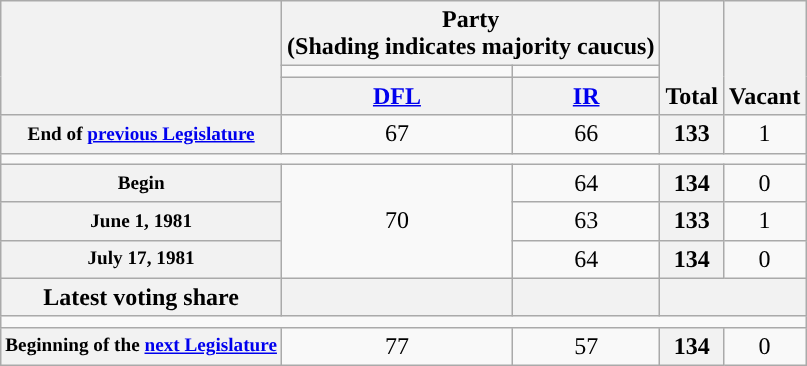<table class=wikitable style="text-align:center">
<tr style="vertical-align:bottom;">
<th rowspan=3></th>
<th colspan=2>Party <div>(Shading indicates majority caucus)</div></th>
<th rowspan=3>Total</th>
<th rowspan=3>Vacant</th>
</tr>
<tr style="height:5px">
<td style="background-color:"></td>
<td style="background-color:"></td>
</tr>
<tr>
<th><a href='#'>DFL</a></th>
<th><a href='#'>IR</a></th>
</tr>
<tr>
<th style="white-space:nowrap; font-size:80%;">End of <a href='#'>previous Legislature</a></th>
<td>67</td>
<td>66</td>
<th>133</th>
<td>1</td>
</tr>
<tr>
<td colspan=5></td>
</tr>
<tr>
<th style="font-size:80%">Begin</th>
<td rowspan="3" >70</td>
<td>64</td>
<th>134</th>
<td>0</td>
</tr>
<tr>
<th style="font-size:80%">June 1, 1981 </th>
<td>63</td>
<th>133</th>
<td>1</td>
</tr>
<tr>
<th style="font-size:80%">July 17, 1981 </th>
<td>64</td>
<th>134</th>
<td>0</td>
</tr>
<tr>
<th>Latest voting share</th>
<th></th>
<th></th>
<th colspan=2></th>
</tr>
<tr>
<td colspan=5></td>
</tr>
<tr>
<th style="white-space:nowrap; font-size:80%;">Beginning of the <a href='#'>next Legislature</a></th>
<td>77</td>
<td>57</td>
<th>134</th>
<td>0</td>
</tr>
</table>
